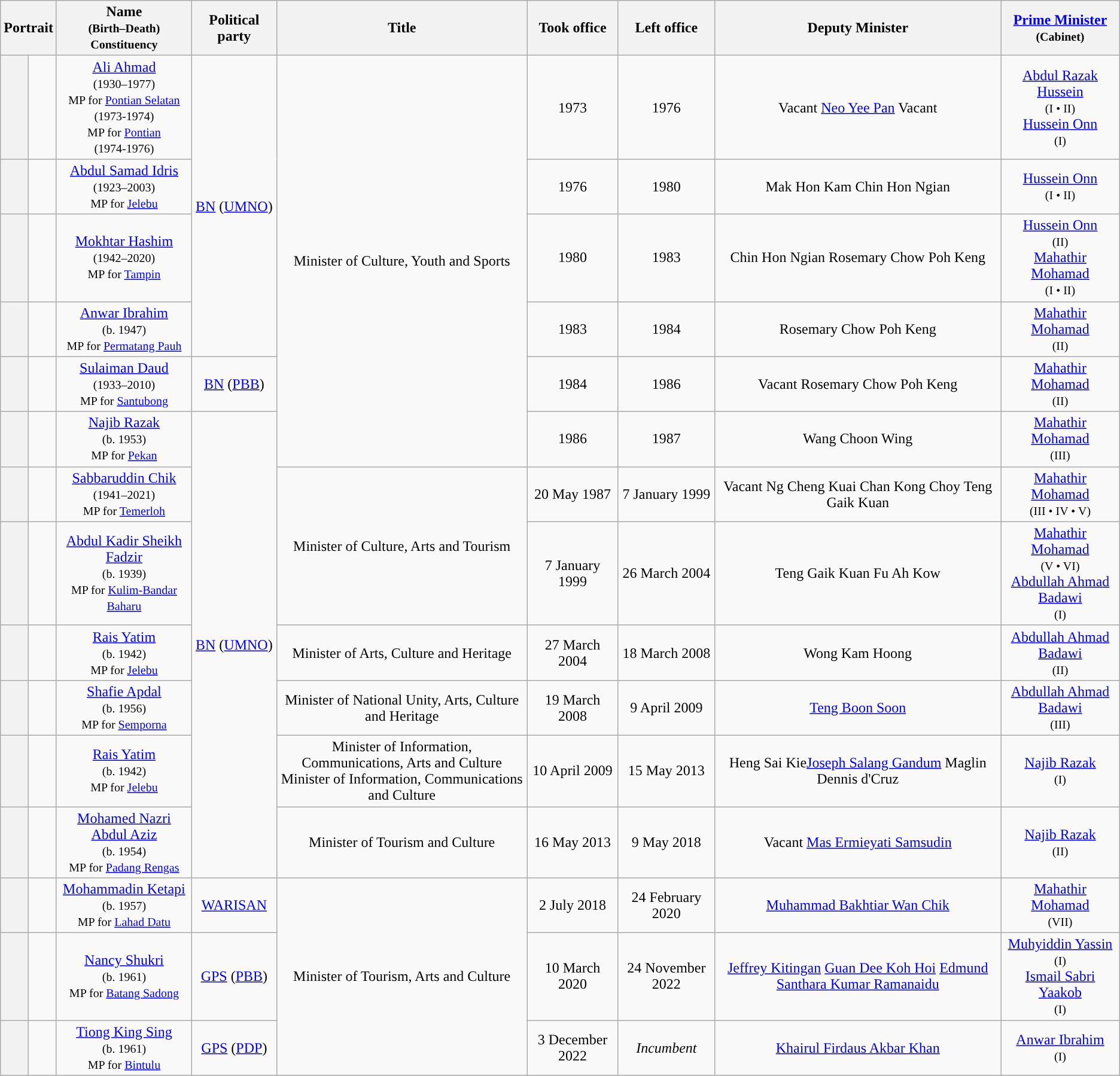<table class="wikitable" style="text-align:center;">
<tr>
<th colspan=2>Portrait</th>
<th>Name<br><small>(Birth–Death)<br>Constituency</small></th>
<th>Political party</th>
<th>Title</th>
<th>Took office</th>
<th>Left office</th>
<th>Deputy Minister</th>
<th><a href='#'>Prime Minister</a><br><small>(Cabinet)</small></th>
</tr>
<tr>
<th style="background:"></th>
<td></td>
<td><a href='#'>Ali Ahmad</a><br><small>(1930–1977)<br>MP for <a href='#'>Pontian Selatan</a></small> <br><small>(1973-1974)<br>MP for <a href='#'>Pontian</a></small> <br><small> (1974-1976)</small></td>
<td rowspan=4><a href='#'>BN</a> (<a href='#'>UMNO</a>)</td>
<td rowspan=6>Minister of Culture, Youth and Sports</td>
<td>1973</td>
<td>1976</td>
<td>Vacant  <a href='#'>Neo Yee Pan</a>  Vacant </td>
<td><a href='#'>Abdul Razak Hussein</a><br><small>(I • II)</small><br><a href='#'>Hussein Onn</a><br><small>(I)</small></td>
</tr>
<tr>
<th style="background:"></th>
<td></td>
<td><a href='#'>Abdul Samad Idris</a><br><small>(1923–2003)<br>MP for <a href='#'>Jelebu</a></small></td>
<td>1976</td>
<td>1980</td>
<td>Mak Hon Kam  Chin Hon Ngian </td>
<td><a href='#'>Hussein Onn</a><br><small>(I • II)</small></td>
</tr>
<tr>
<th style="background:"></th>
<td></td>
<td><a href='#'>Mokhtar Hashim</a><br><small>(1942–2020)<br>MP for <a href='#'>Tampin</a></small></td>
<td>1980</td>
<td>1983</td>
<td>Chin Hon Ngian  Rosemary Chow Poh Keng </td>
<td><a href='#'>Hussein Onn</a><br><small>(II)</small><br><a href='#'>Mahathir Mohamad</a><br><small>(I • II)</small></td>
</tr>
<tr>
<th style="background:"></th>
<td></td>
<td><a href='#'>Anwar Ibrahim</a><br><small>(b. 1947)<br>MP for <a href='#'>Permatang Pauh</a></small></td>
<td>1983</td>
<td>1984</td>
<td>Rosemary Chow Poh Keng</td>
<td><a href='#'>Mahathir Mohamad</a><br><small>(II)</small></td>
</tr>
<tr>
<th style="background:"></th>
<td></td>
<td><a href='#'>Sulaiman Daud</a><br><small>(1933–2010)<br>MP for <a href='#'>Santubong</a></small></td>
<td><a href='#'>BN</a> (<a href='#'>PBB</a>)</td>
<td>1984</td>
<td>1986</td>
<td>Vacant  Rosemary Chow Poh Keng </td>
<td><a href='#'>Mahathir Mohamad</a><br><small>(II)</small></td>
</tr>
<tr>
<th style="background:"></th>
<td></td>
<td><a href='#'>Najib Razak</a><br><small>(b. 1953)<br>MP for <a href='#'>Pekan</a></small></td>
<td rowspan=7><a href='#'>BN</a> (<a href='#'>UMNO</a>)</td>
<td>1986</td>
<td>1987</td>
<td>Wang Choon Wing</td>
<td><a href='#'>Mahathir Mohamad</a><br><small>(III)</small></td>
</tr>
<tr>
<th style="background:"></th>
<td></td>
<td><a href='#'>Sabbaruddin Chik</a><br><small>(1941–2021)<br>MP for <a href='#'>Temerloh</a></small></td>
<td rowspan=2>Minister of Culture, Arts and Tourism</td>
<td>20 May 1987</td>
<td>7 January 1999</td>
<td>Vacant  Ng Cheng Kuai Chan Kong Choy Teng Gaik Kuan</td>
<td><a href='#'>Mahathir Mohamad</a><br><small>(III • IV • V)</small></td>
</tr>
<tr>
<th style="background:"></th>
<td></td>
<td><a href='#'>Abdul Kadir Sheikh Fadzir</a><br><small>(b. 1939)<br>MP for <a href='#'>Kulim-Bandar Baharu</a></small></td>
<td>7 January 1999</td>
<td>26 March 2004</td>
<td>Teng Gaik Kuan Fu Ah Kow </td>
<td><a href='#'>Mahathir Mohamad</a><br><small>(V • VI)</small><br><a href='#'>Abdullah Ahmad Badawi</a><br><small>(I)</small></td>
</tr>
<tr>
<th style="background:"></th>
<td></td>
<td><a href='#'>Rais Yatim</a><br><small>(b. 1942)<br>MP for <a href='#'>Jelebu</a></small></td>
<td>Minister of Arts, Culture and Heritage</td>
<td>27 March 2004</td>
<td>18 March 2008</td>
<td>Wong Kam Hoong</td>
<td><a href='#'>Abdullah Ahmad Badawi</a><br><small>(II)</small></td>
</tr>
<tr>
<th style="background:"></th>
<td></td>
<td><a href='#'>Shafie Apdal</a><br><small>(b. 1956)<br>MP for <a href='#'>Semporna</a></small></td>
<td>Minister of National Unity, Arts, Culture and Heritage</td>
<td>19 March 2008</td>
<td>9 April 2009</td>
<td><a href='#'>Teng Boon Soon</a></td>
<td><a href='#'>Abdullah Ahmad Badawi</a><br><small>(III)</small></td>
</tr>
<tr>
<th style="background:"></th>
<td></td>
<td><a href='#'>Rais Yatim</a><br><small>(b. 1942)<br>MP for <a href='#'>Jelebu</a></small></td>
<td>Minister of Information, Communications, Arts and Culture<br>Minister of Information, Communications and Culture</td>
<td>10 April 2009</td>
<td>15 May 2013</td>
<td>Heng Sai Kie<a href='#'>Joseph Salang Gandum</a> Maglin Dennis d'Cruz</td>
<td><a href='#'>Najib Razak</a><br><small>(I)</small></td>
</tr>
<tr>
<th style="background:"></th>
<td></td>
<td><a href='#'>Mohamed Nazri Abdul Aziz</a><br><small>(b. 1954)<br>MP for <a href='#'>Padang Rengas</a></small></td>
<td>Minister of Tourism and Culture</td>
<td>16 May 2013</td>
<td>9 May 2018</td>
<td>Vacant  <a href='#'>Mas Ermieyati Samsudin</a></td>
<td><a href='#'>Najib Razak</a><br><small>(II)</small></td>
</tr>
<tr>
<th style="background:"></th>
<td></td>
<td><a href='#'>Mohammadin Ketapi</a><br><small>(b. 1957)<br>MP for <a href='#'>Lahad Datu</a></small></td>
<td><a href='#'>WARISAN</a></td>
<td rowspan=3>Minister of Tourism, Arts and Culture</td>
<td>2 July 2018</td>
<td>24 February 2020</td>
<td><a href='#'>Muhammad Bakhtiar Wan Chik</a></td>
<td><a href='#'>Mahathir Mohamad</a><br><small>(VII)</small></td>
</tr>
<tr>
<th style="background:"></th>
<td></td>
<td><a href='#'>Nancy Shukri</a><br><small>(b. 1961)<br>MP for <a href='#'>Batang Sadong</a></small></td>
<td><a href='#'>GPS</a> (<a href='#'>PBB</a>)</td>
<td>10 March 2020</td>
<td>24 November 2022</td>
<td><a href='#'>Jeffrey Kitingan</a>  <a href='#'>Guan Dee Koh Hoi</a>   <a href='#'>Edmund Santhara Kumar Ramanaidu</a> </td>
<td><a href='#'>Muhyiddin Yassin</a><br><small>(I)</small><br><a href='#'>Ismail Sabri Yaakob</a><br><small>(I)</small></td>
</tr>
<tr>
<th style="background:"></th>
<td></td>
<td><a href='#'>Tiong King Sing</a><br><small>(b. 1961)<br>MP for <a href='#'>Bintulu</a></small></td>
<td><a href='#'>GPS</a> (<a href='#'>PDP</a>)</td>
<td>3 December 2022</td>
<td><em>Incumbent</em></td>
<td><a href='#'>Khairul Firdaus Akbar Khan</a></td>
<td><a href='#'>Anwar Ibrahim</a><br><small>(I)</small></td>
</tr>
</table>
